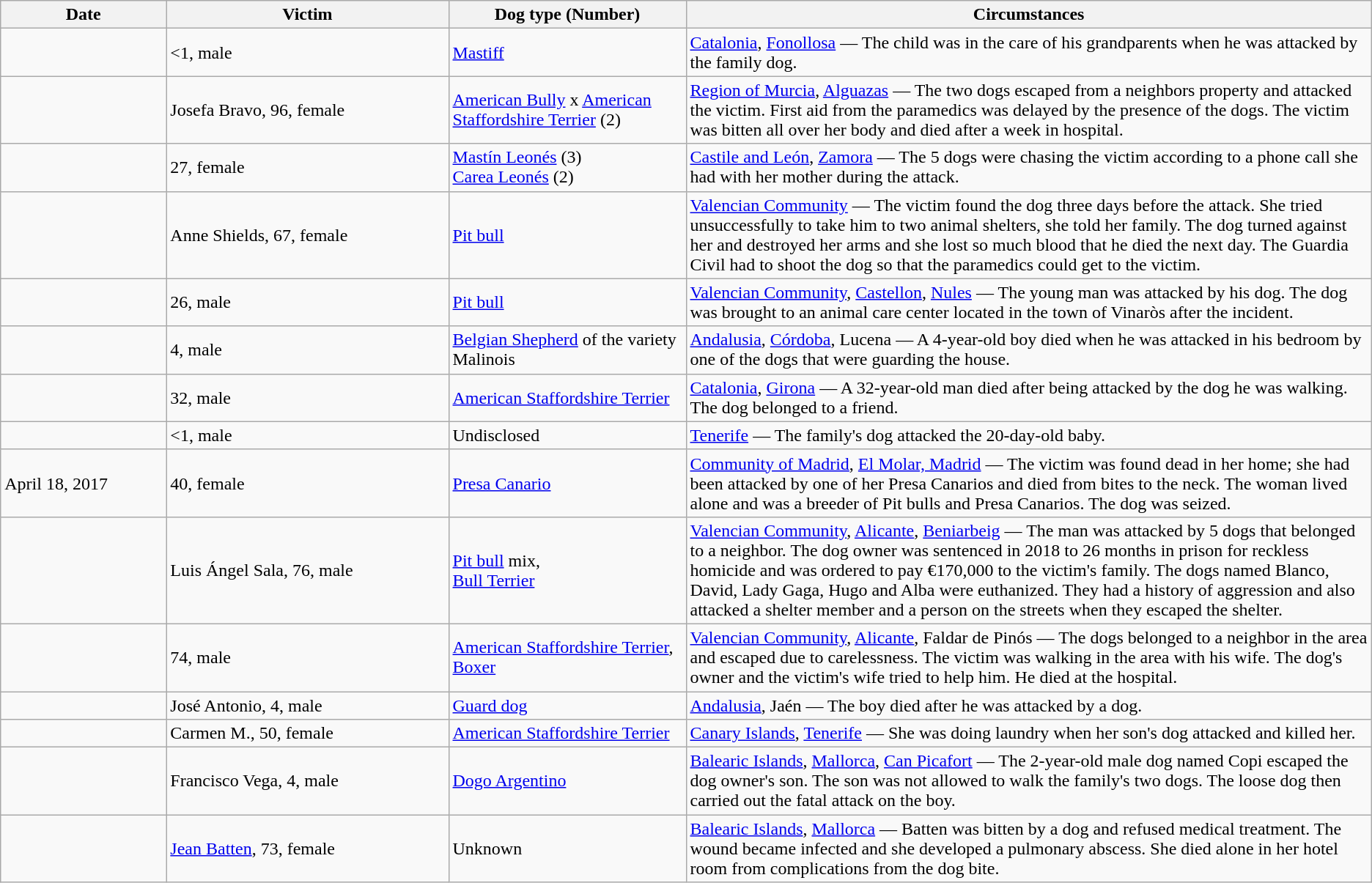<table class="wikitable sortable">
<tr>
<th width="85">Date</th>
<th style="width:150px;">Victim</th>
<th style="width:125px;">Dog type (Number)</th>
<th width="50%">Circumstances</th>
</tr>
<tr>
<td></td>
<td><1, male</td>
<td><a href='#'>Mastiff</a></td>
<td><a href='#'>Catalonia</a>, <a href='#'>Fonollosa</a> — The child was in the care of his grandparents when he was attacked by the family dog.</td>
</tr>
<tr>
<td></td>
<td>Josefa Bravo, 96, female</td>
<td><a href='#'>American Bully</a> x <a href='#'>American Staffordshire Terrier</a> (2)</td>
<td><a href='#'>Region of Murcia</a>, <a href='#'>Alguazas</a> — The two dogs escaped from a neighbors property and attacked the victim. First aid from the paramedics was delayed by the presence of the dogs. The victim was bitten all over her body and died after a week in hospital.</td>
</tr>
<tr>
<td></td>
<td>27, female</td>
<td><a href='#'>Mastín Leonés</a> (3)<br><a href='#'>Carea Leonés</a> (2)</td>
<td><a href='#'>Castile and León</a>, <a href='#'>Zamora</a> — The 5 dogs were chasing the victim according to a phone call she had with her mother during the attack.</td>
</tr>
<tr>
<td></td>
<td>Anne Shields, 67, female</td>
<td><a href='#'>Pit bull</a></td>
<td><a href='#'>Valencian Community</a> —  The victim found the dog three days before the attack. She tried unsuccessfully to take him to two animal shelters, she told her family. The dog turned against her and destroyed her arms and she lost so much blood that he died the next day. The Guardia Civil had to shoot the dog so that the paramedics could get to the victim.</td>
</tr>
<tr>
<td></td>
<td>26, male</td>
<td><a href='#'>Pit bull</a></td>
<td><a href='#'>Valencian Community</a>, <a href='#'>Castellon</a>, <a href='#'>Nules</a> — The young man was attacked by his dog.  The dog was brought to an animal care center located in the town of Vinaròs after the incident.</td>
</tr>
<tr>
<td></td>
<td>4, male</td>
<td><a href='#'>Belgian Shepherd</a> of the variety Malinois</td>
<td><a href='#'>Andalusia</a>, <a href='#'>Córdoba</a>, Lucena — A 4-year-old boy died when he was attacked in his bedroom by one of the dogs that were guarding the house.</td>
</tr>
<tr>
<td></td>
<td>32, male</td>
<td><a href='#'>American Staffordshire Terrier</a></td>
<td><a href='#'>Catalonia</a>, <a href='#'>Girona</a> — A 32-year-old man died after being attacked by the dog he was walking. The dog belonged to a friend.</td>
</tr>
<tr>
<td></td>
<td><1, male</td>
<td>Undisclosed</td>
<td><a href='#'>Tenerife</a> — The family's dog attacked the 20-day-old baby.</td>
</tr>
<tr>
<td>April 18, 2017</td>
<td>40, female</td>
<td><a href='#'>Presa Canario</a></td>
<td><a href='#'>Community of Madrid</a>, <a href='#'>El Molar, Madrid</a> — The victim was found dead in her home; she had been attacked by one of her Presa Canarios and died from bites to the neck. The woman lived alone and was a breeder of Pit bulls and Presa Canarios. The dog was seized.</td>
</tr>
<tr>
<td></td>
<td>Luis Ángel Sala, 76, male</td>
<td><a href='#'>Pit bull</a> mix,<br><a href='#'>Bull Terrier</a></td>
<td><a href='#'>Valencian Community</a>, <a href='#'>Alicante</a>, <a href='#'>Beniarbeig</a> — The man was attacked by 5 dogs that belonged to a neighbor. The dog owner was sentenced in 2018 to 26 months in prison for reckless homicide and was ordered to pay €170,000 to the victim's family. The dogs named Blanco, David, Lady Gaga, Hugo and Alba were euthanized. They had a history of aggression and also attacked a shelter member and a person on the streets when they escaped the shelter.</td>
</tr>
<tr>
<td></td>
<td>74, male</td>
<td><a href='#'>American Staffordshire Terrier</a>,<br><a href='#'>Boxer</a></td>
<td><a href='#'>Valencian Community</a>, <a href='#'>Alicante</a>, Faldar de Pinós — The dogs belonged to a neighbor in the area and escaped due to carelessness. The victim was walking in the area with his wife. The dog's owner and the victim's wife tried to help him. He died at the hospital.</td>
</tr>
<tr>
<td></td>
<td>José Antonio, 4, male</td>
<td><a href='#'>Guard dog</a></td>
<td><a href='#'>Andalusia</a>, Jaén — The boy died after he was attacked by a dog.</td>
</tr>
<tr>
<td></td>
<td>Carmen M., 50, female</td>
<td><a href='#'>American Staffordshire Terrier</a></td>
<td><a href='#'>Canary Islands</a>, <a href='#'>Tenerife</a> — She was doing laundry when her son's dog attacked and killed her.</td>
</tr>
<tr>
<td></td>
<td>Francisco Vega, 4, male</td>
<td><a href='#'>Dogo Argentino</a></td>
<td><a href='#'>Balearic Islands</a>, <a href='#'>Mallorca</a>, <a href='#'>Can Picafort</a> — The 2-year-old male dog named Copi escaped the dog owner's son. The son was not allowed to walk the family's two dogs. The loose dog then carried out the fatal attack on the boy.</td>
</tr>
<tr>
<td></td>
<td><a href='#'>Jean Batten</a>, 73, female</td>
<td>Unknown</td>
<td><a href='#'>Balearic Islands</a>, <a href='#'>Mallorca</a> — Batten was bitten by a dog and refused medical treatment. The wound became infected and she developed a pulmonary abscess. She died alone in her hotel room from complications from the dog bite.</td>
</tr>
</table>
